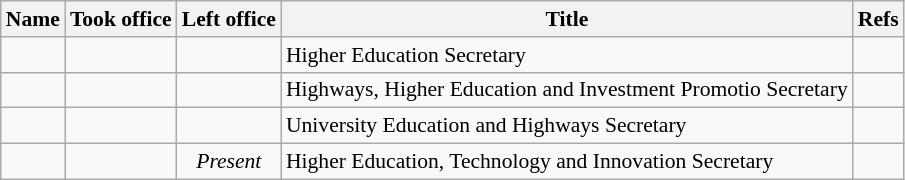<table class="wikitable plainrowheaders sortable" style="font-size:90%; text-align:left;">
<tr>
<th scope=col>Name</th>
<th scope=col>Took office</th>
<th scope=col>Left office</th>
<th scope=col>Title</th>
<th scope=col class=unsortable>Refs</th>
</tr>
<tr>
<td></td>
<td align=center></td>
<td align=center></td>
<td>Higher Education Secretary</td>
<td align=center></td>
</tr>
<tr>
<td></td>
<td align=center></td>
<td align=center></td>
<td>Highways, Higher Education and Investment Promotio Secretary</td>
<td align=center></td>
</tr>
<tr>
<td></td>
<td align=center></td>
<td align=center></td>
<td>University Education and Highways Secretary</td>
<td align=center></td>
</tr>
<tr>
<td></td>
<td align=center></td>
<td align=center><em>Present</em></td>
<td>Higher Education, Technology and Innovation Secretary</td>
<td align=center></td>
</tr>
</table>
